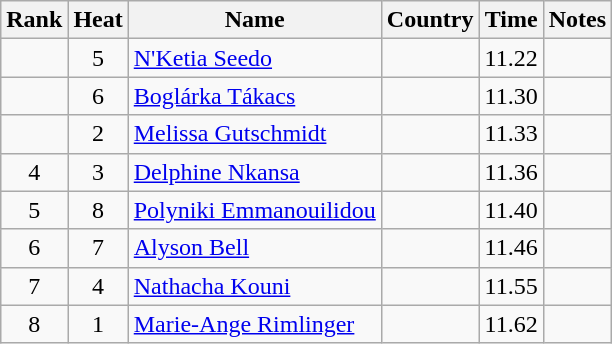<table class="wikitable sortable" style="text-align:center">
<tr>
<th>Rank</th>
<th>Heat</th>
<th>Name</th>
<th>Country</th>
<th>Time</th>
<th>Notes</th>
</tr>
<tr>
<td></td>
<td>5</td>
<td align=left><a href='#'>N'Ketia Seedo</a></td>
<td align=left></td>
<td>11.22</td>
<td></td>
</tr>
<tr>
<td></td>
<td>6</td>
<td align=left><a href='#'>Boglárka Tákacs</a></td>
<td align=left></td>
<td>11.30</td>
<td></td>
</tr>
<tr>
<td></td>
<td>2</td>
<td align=left><a href='#'>Melissa Gutschmidt</a></td>
<td align=left></td>
<td>11.33</td>
<td></td>
</tr>
<tr>
<td>4</td>
<td>3</td>
<td align=left><a href='#'>Delphine Nkansa</a></td>
<td align=left></td>
<td>11.36</td>
<td></td>
</tr>
<tr>
<td>5</td>
<td>8</td>
<td align=left><a href='#'>Polyniki Emmanouilidou</a></td>
<td align=left></td>
<td>11.40</td>
<td></td>
</tr>
<tr>
<td>6</td>
<td>7</td>
<td align=left><a href='#'>Alyson Bell</a></td>
<td align=left></td>
<td>11.46</td>
<td></td>
</tr>
<tr>
<td>7</td>
<td>4</td>
<td align=left><a href='#'>Nathacha Kouni</a></td>
<td align=left></td>
<td>11.55</td>
<td></td>
</tr>
<tr>
<td>8</td>
<td>1</td>
<td align=left><a href='#'>Marie-Ange Rimlinger</a></td>
<td align=left></td>
<td>11.62</td>
<td></td>
</tr>
</table>
